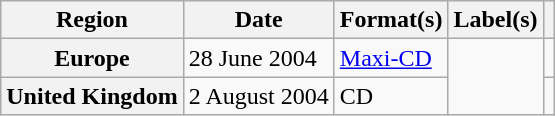<table class="wikitable plainrowheaders">
<tr>
<th scope="col">Region</th>
<th scope="col">Date</th>
<th scope="col">Format(s)</th>
<th scope="col">Label(s)</th>
<th scope="col"></th>
</tr>
<tr>
<th scope="row">Europe</th>
<td>28 June 2004</td>
<td><a href='#'>Maxi-CD</a></td>
<td rowspan="2"></td>
<td></td>
</tr>
<tr>
<th scope="row">United Kingdom</th>
<td>2 August 2004</td>
<td>CD</td>
<td></td>
</tr>
</table>
